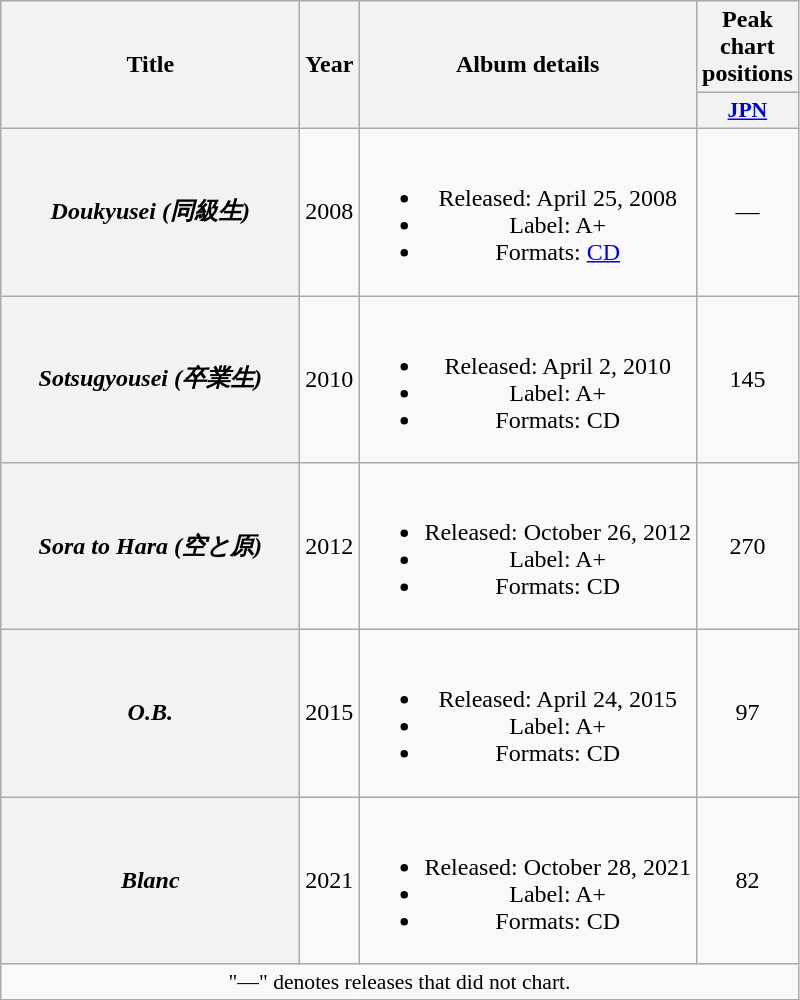<table class="wikitable plainrowheaders" style="text-align:center;">
<tr>
<th scope="col" rowspan="2" style="width:12em;">Title</th>
<th scope="col" rowspan="2">Year</th>
<th scope="col" rowspan="2">Album details</th>
<th scope="col" colspan="1">Peak chart positions</th>
</tr>
<tr>
<th scope="col" style="width:3em;font-size:90%;"><a href='#'>JPN</a><br></th>
</tr>
<tr>
<th scope="row"><em>Doukyusei (同級生)</em></th>
<td>2008</td>
<td><br><ul><li>Released: April 25, 2008</li><li>Label: A+</li><li>Formats: <a href='#'>CD</a></li></ul></td>
<td>—</td>
</tr>
<tr>
<th scope="row"><em>Sotsugyousei (卒業生)</em></th>
<td>2010</td>
<td><br><ul><li>Released: April 2, 2010</li><li>Label: A+</li><li>Formats: CD</li></ul></td>
<td>145</td>
</tr>
<tr>
<th scope="row"><em>Sora to Hara (空と原)</em></th>
<td>2012</td>
<td><br><ul><li>Released: October 26, 2012</li><li>Label: A+</li><li>Formats: CD</li></ul></td>
<td>270</td>
</tr>
<tr>
<th scope="row"><em>O.B.</em></th>
<td>2015</td>
<td><br><ul><li>Released: April 24, 2015</li><li>Label: A+</li><li>Formats: CD</li></ul></td>
<td>97</td>
</tr>
<tr>
<th scope="row"><em>Blanc</em></th>
<td>2021</td>
<td><br><ul><li>Released: October 28, 2021</li><li>Label: A+</li><li>Formats: CD</li></ul></td>
<td>82</td>
</tr>
<tr>
<td colspan="5" style="font-size:90%;">"—" denotes releases that did not chart.</td>
</tr>
</table>
